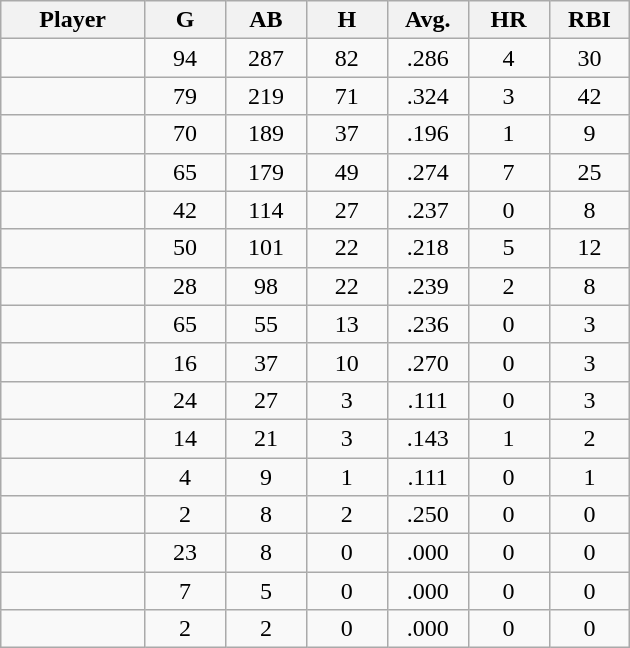<table class="wikitable sortable">
<tr>
<th bgcolor="#DDDDFF" width="16%">Player</th>
<th bgcolor="#DDDDFF" width="9%">G</th>
<th bgcolor="#DDDDFF" width="9%">AB</th>
<th bgcolor="#DDDDFF" width="9%">H</th>
<th bgcolor="#DDDDFF" width="9%">Avg.</th>
<th bgcolor="#DDDDFF" width="9%">HR</th>
<th bgcolor="#DDDDFF" width="9%">RBI</th>
</tr>
<tr align="center">
<td></td>
<td>94</td>
<td>287</td>
<td>82</td>
<td>.286</td>
<td>4</td>
<td>30</td>
</tr>
<tr align="center">
<td></td>
<td>79</td>
<td>219</td>
<td>71</td>
<td>.324</td>
<td>3</td>
<td>42</td>
</tr>
<tr align="center">
<td></td>
<td>70</td>
<td>189</td>
<td>37</td>
<td>.196</td>
<td>1</td>
<td>9</td>
</tr>
<tr align="center">
<td></td>
<td>65</td>
<td>179</td>
<td>49</td>
<td>.274</td>
<td>7</td>
<td>25</td>
</tr>
<tr align="center">
<td></td>
<td>42</td>
<td>114</td>
<td>27</td>
<td>.237</td>
<td>0</td>
<td>8</td>
</tr>
<tr align="center">
<td></td>
<td>50</td>
<td>101</td>
<td>22</td>
<td>.218</td>
<td>5</td>
<td>12</td>
</tr>
<tr align="center">
<td></td>
<td>28</td>
<td>98</td>
<td>22</td>
<td>.239</td>
<td>2</td>
<td>8</td>
</tr>
<tr align="center">
<td></td>
<td>65</td>
<td>55</td>
<td>13</td>
<td>.236</td>
<td>0</td>
<td>3</td>
</tr>
<tr align="center">
<td></td>
<td>16</td>
<td>37</td>
<td>10</td>
<td>.270</td>
<td>0</td>
<td>3</td>
</tr>
<tr align="center">
<td></td>
<td>24</td>
<td>27</td>
<td>3</td>
<td>.111</td>
<td>0</td>
<td>3</td>
</tr>
<tr align="center">
<td></td>
<td>14</td>
<td>21</td>
<td>3</td>
<td>.143</td>
<td>1</td>
<td>2</td>
</tr>
<tr align="center">
<td></td>
<td>4</td>
<td>9</td>
<td>1</td>
<td>.111</td>
<td>0</td>
<td>1</td>
</tr>
<tr align="center">
<td></td>
<td>2</td>
<td>8</td>
<td>2</td>
<td>.250</td>
<td>0</td>
<td>0</td>
</tr>
<tr align="center">
<td></td>
<td>23</td>
<td>8</td>
<td>0</td>
<td>.000</td>
<td>0</td>
<td>0</td>
</tr>
<tr align="center">
<td></td>
<td>7</td>
<td>5</td>
<td>0</td>
<td>.000</td>
<td>0</td>
<td>0</td>
</tr>
<tr align="center">
<td></td>
<td>2</td>
<td>2</td>
<td>0</td>
<td>.000</td>
<td>0</td>
<td>0</td>
</tr>
</table>
